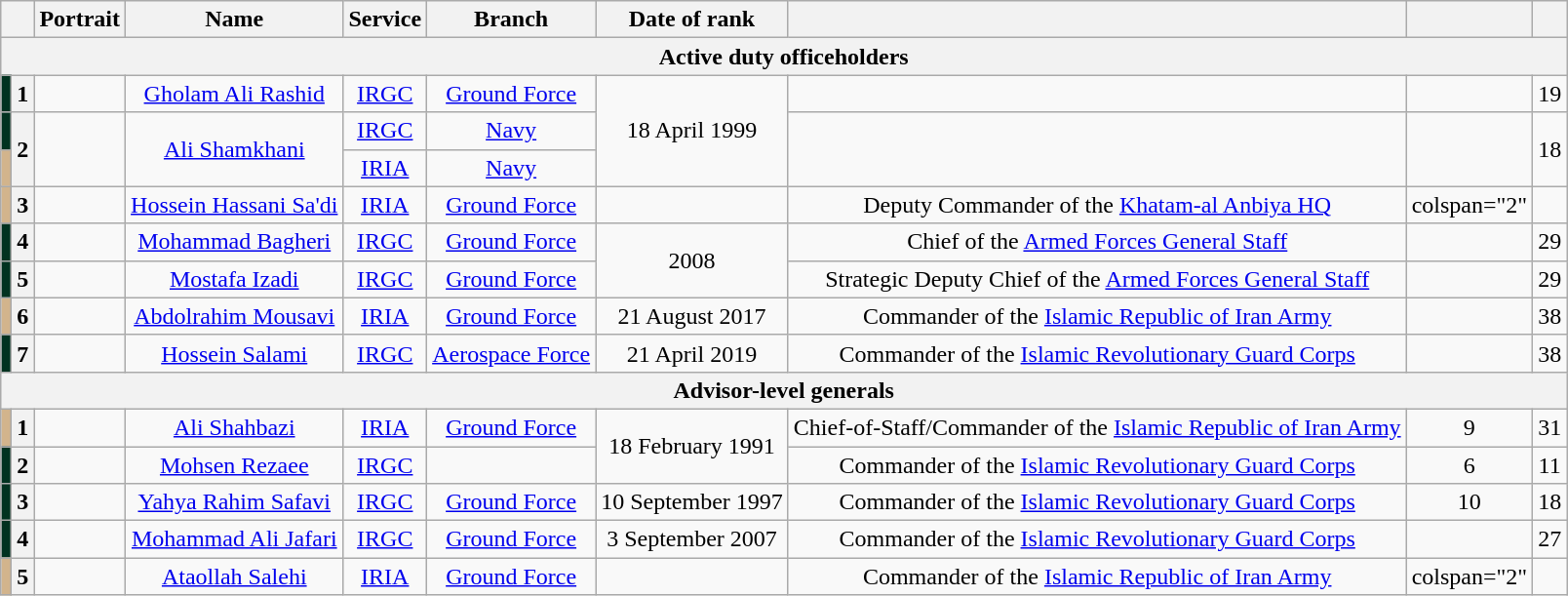<table class="wikitable" style="text-align: center;">
<tr>
<th colspan="2"></th>
<th>Portrait</th>
<th>Name</th>
<th>Service</th>
<th>Branch</th>
<th>Date of rank</th>
<th></th>
<th></th>
<th></th>
</tr>
<tr>
<th colspan="10">Active duty officeholders</th>
</tr>
<tr>
<th style="background:#013220"></th>
<th>1</th>
<td></td>
<td><a href='#'>Gholam Ali Rashid</a></td>
<td><a href='#'>IRGC</a></td>
<td><a href='#'>Ground Force</a></td>
<td rowspan="3">18 April 1999</td>
<td></td>
<td></td>
<td>19</td>
</tr>
<tr>
<th style="background:#013220"></th>
<th rowspan="2">2</th>
<td rowspan="2"></td>
<td rowspan="2"><a href='#'>Ali Shamkhani</a></td>
<td><a href='#'>IRGC</a></td>
<td><a href='#'>Navy</a></td>
<td rowspan="2"></td>
<td rowspan="2"></td>
<td rowspan="2">18</td>
</tr>
<tr>
<th style="background:#D2B48C"></th>
<td><a href='#'>IRIA</a></td>
<td><a href='#'>Navy</a></td>
</tr>
<tr>
<th style="background:#D2B48C"></th>
<th>3</th>
<td></td>
<td><a href='#'>Hossein Hassani Sa'di</a></td>
<td><a href='#'>IRIA</a></td>
<td><a href='#'>Ground Force</a></td>
<td></td>
<td>Deputy Commander of the <a href='#'>Khatam-al Anbiya HQ</a> </td>
<td>colspan="2" </td>
</tr>
<tr>
<th style="background:#013220"></th>
<th>4</th>
<td></td>
<td><a href='#'>Mohammad Bagheri</a></td>
<td><a href='#'>IRGC</a></td>
<td><a href='#'>Ground Force</a></td>
<td rowspan="2"> 2008</td>
<td>Chief of the <a href='#'>Armed Forces General Staff</a> </td>
<td></td>
<td>29</td>
</tr>
<tr>
<th style="background:#013220"></th>
<th>5</th>
<td></td>
<td><a href='#'>Mostafa Izadi</a></td>
<td><a href='#'>IRGC</a></td>
<td><a href='#'>Ground Force</a></td>
<td>Strategic Deputy Chief of the <a href='#'>Armed Forces General Staff</a></td>
<td></td>
<td>29</td>
</tr>
<tr>
<th style="background:#D2B48C"></th>
<th>6</th>
<td></td>
<td><a href='#'>Abdolrahim Mousavi</a></td>
<td><a href='#'>IRIA</a></td>
<td><a href='#'>Ground Force</a></td>
<td>21 August 2017</td>
<td>Commander of the <a href='#'>Islamic Republic of Iran Army</a> </td>
<td></td>
<td>38</td>
</tr>
<tr>
<th style="background:#013220"></th>
<th>7</th>
<td></td>
<td><a href='#'>Hossein Salami</a></td>
<td><a href='#'>IRGC</a></td>
<td><a href='#'>Aerospace Force</a></td>
<td>21 April 2019</td>
<td>Commander of the <a href='#'>Islamic Revolutionary Guard Corps</a> </td>
<td></td>
<td>38</td>
</tr>
<tr>
<th colspan="10">Advisor-level generals</th>
</tr>
<tr>
<th style="background:#D2B48C"></th>
<th>1</th>
<td></td>
<td><a href='#'>Ali Shahbazi</a></td>
<td><a href='#'>IRIA</a></td>
<td><a href='#'>Ground Force</a></td>
<td rowspan="2">18 February 1991</td>
<td>Chief-of-Staff/Commander of the <a href='#'>Islamic Republic of Iran Army</a> </td>
<td>9</td>
<td>31</td>
</tr>
<tr>
<th style="background:#013220"></th>
<th>2</th>
<td></td>
<td><a href='#'>Mohsen Rezaee</a></td>
<td><a href='#'>IRGC</a></td>
<td></td>
<td>Commander of the <a href='#'>Islamic Revolutionary Guard Corps</a> </td>
<td>6</td>
<td>11</td>
</tr>
<tr>
<th style="background:#013220"></th>
<th>3</th>
<td></td>
<td><a href='#'>Yahya Rahim Safavi</a></td>
<td><a href='#'>IRGC</a></td>
<td><a href='#'>Ground Force</a></td>
<td>10 September 1997</td>
<td>Commander of the <a href='#'>Islamic Revolutionary Guard Corps</a> </td>
<td>10</td>
<td>18</td>
</tr>
<tr>
<th style="background:#013220"></th>
<th>4</th>
<td></td>
<td><a href='#'>Mohammad Ali Jafari</a></td>
<td><a href='#'>IRGC</a></td>
<td><a href='#'>Ground Force</a></td>
<td>3 September 2007</td>
<td>Commander of the <a href='#'>Islamic Revolutionary Guard Corps</a> </td>
<td></td>
<td>27</td>
</tr>
<tr>
<th style="background:#D2B48C"></th>
<th>5</th>
<td></td>
<td><a href='#'>Ataollah Salehi</a></td>
<td><a href='#'>IRIA</a></td>
<td><a href='#'>Ground Force</a></td>
<td></td>
<td>Commander of the <a href='#'>Islamic Republic of Iran Army</a> </td>
<td>colspan="2" </td>
</tr>
</table>
